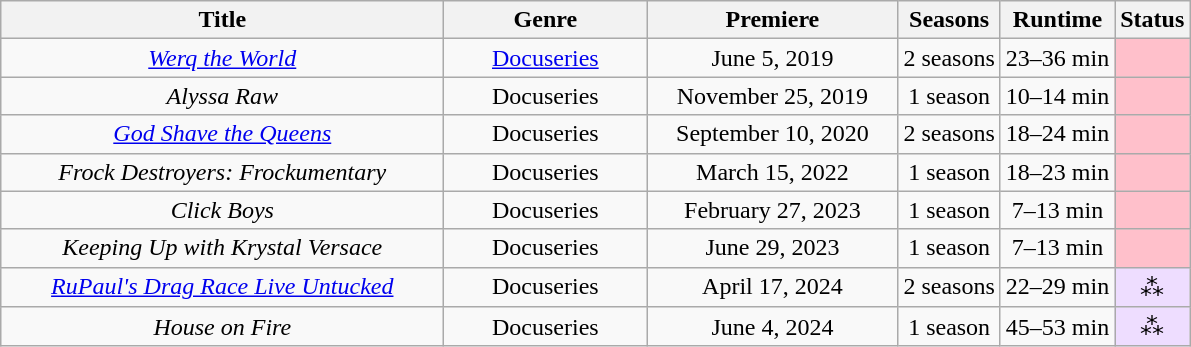<table class="wikitable plainrowheaders sortable" style="text-align:center;">
<tr>
<th style="width: 18em" class="unsortable">Title</th>
<th style="width: 08em">Genre</th>
<th style="width: 10em">Premiere</th>
<th>Seasons</th>
<th>Runtime</th>
<th>Status</th>
</tr>
<tr>
<td><em><a href='#'>Werq the World</a></em></td>
<td><a href='#'>Docuseries</a></td>
<td>June 5, 2019</td>
<td>2 seasons</td>
<td>23–36 min</td>
<td style="background-color:#FFC0CB"></td>
</tr>
<tr>
<td><em>Alyssa Raw</em></td>
<td>Docuseries</td>
<td>November 25, 2019</td>
<td>1 season</td>
<td>10–14 min</td>
<td style="background-color: #FFC0CB"></td>
</tr>
<tr>
<td><em><a href='#'>God Shave the Queens</a></em></td>
<td>Docuseries</td>
<td>September 10, 2020</td>
<td>2 seasons</td>
<td>18–24 min</td>
<td style="background-color: #FFC0CB"></td>
</tr>
<tr>
<td><em>Frock Destroyers: Frockumentary</em></td>
<td>Docuseries</td>
<td>March 15, 2022</td>
<td>1 season</td>
<td>18–23 min</td>
<td style="background-color: #FFC0CB"></td>
</tr>
<tr>
<td><em>Click Boys</em></td>
<td>Docuseries</td>
<td>February 27, 2023</td>
<td>1 season</td>
<td>7–13 min</td>
<td style="background-color: #FFC0CB"></td>
</tr>
<tr>
<td><em>Keeping Up with Krystal Versace</em></td>
<td>Docuseries</td>
<td>June 29, 2023</td>
<td>1 season</td>
<td>7–13 min</td>
<td style="background-color:#FFC0CB"></td>
</tr>
<tr>
<td><em><a href='#'>RuPaul's Drag Race Live Untucked</a></em></td>
<td>Docuseries</td>
<td>April 17, 2024</td>
<td>2 seasons</td>
<td>22–29 min</td>
<td style="background-color:#EEDDFF">⁂</td>
</tr>
<tr>
<td><em>House on Fire</em></td>
<td>Docuseries</td>
<td>June 4, 2024</td>
<td>1 season</td>
<td>45–53 min</td>
<td style="background-color:#EEDDFF">⁂</td>
</tr>
</table>
